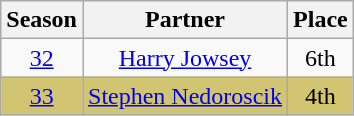<table class="wikitable unsortable" style="text-align:center">
<tr>
<th>Season</th>
<th>Partner</th>
<th>Place</th>
</tr>
<tr>
<td><a href='#'>32</a></td>
<td><a href='#'>Harry Jowsey</a></td>
<td>6th</td>
</tr>
<tr style="background:#D1C571" |>
<td><a href='#'>33</a></td>
<td><a href='#'>Stephen Nedoroscik</a></td>
<td>4th</td>
</tr>
</table>
